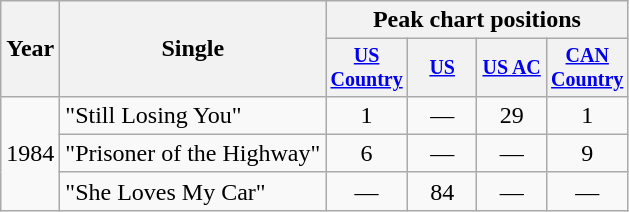<table class="wikitable" style="text-align:center;">
<tr>
<th rowspan="2">Year</th>
<th rowspan="2">Single</th>
<th colspan="4">Peak chart positions</th>
</tr>
<tr style="font-size:smaller;">
<th width="40"><a href='#'>US Country</a></th>
<th width="40"><a href='#'>US</a></th>
<th width="40"><a href='#'>US AC</a></th>
<th width="40"><a href='#'>CAN Country</a></th>
</tr>
<tr>
<td rowspan="3">1984</td>
<td align="left">"Still Losing You"</td>
<td>1</td>
<td>—</td>
<td>29</td>
<td>1</td>
</tr>
<tr>
<td align="left">"Prisoner of the Highway"</td>
<td>6</td>
<td>—</td>
<td>—</td>
<td>9</td>
</tr>
<tr>
<td align="left">"She Loves My Car"</td>
<td>—</td>
<td>84</td>
<td>—</td>
<td>—</td>
</tr>
</table>
